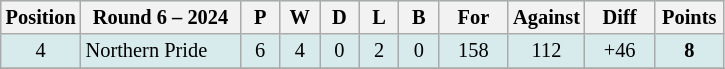<table class="wikitable" style="text-align:center; font-size:85%;">
<tr style="background: #d7ebed;">
<th width="40" abbr="Position">Position</th>
<th width="100">Round 6 – 2024</th>
<th width="20" abbr="Played">P</th>
<th width="20" abbr="Won">W</th>
<th width="20" abbr="Drawn">D</th>
<th width="20" abbr="Lost">L</th>
<th width="20" abbr="Bye">B</th>
<th width="40" abbr="Points for">For</th>
<th width="40" abbr="Points against">Against</th>
<th width="40" abbr="Points difference">Diff</th>
<th width="40" abbr="Points">Points</th>
</tr>
<tr style="background: #d7ebed;">
<td>4</td>
<td style="text-align:left;"> Northern Pride</td>
<td>6</td>
<td>4</td>
<td>0</td>
<td>2</td>
<td>0</td>
<td>158</td>
<td>112</td>
<td>+46</td>
<td><strong>8</strong></td>
</tr>
<tr>
</tr>
</table>
